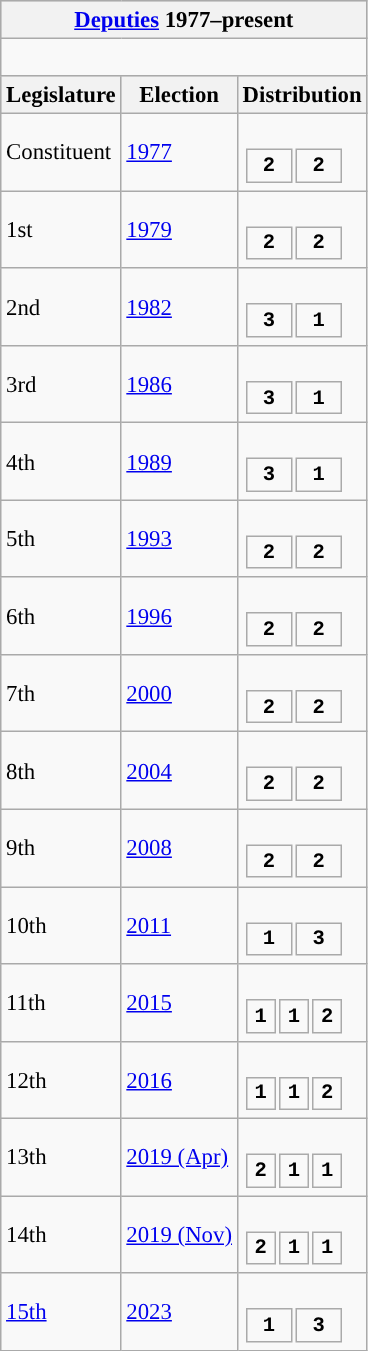<table class="wikitable" style="font-size:95%;">
<tr bgcolor="#CCCCCC">
<th colspan="3"><a href='#'>Deputies</a> 1977–present</th>
</tr>
<tr>
<td colspan="3"><br>









</td>
</tr>
<tr bgcolor="#CCCCCC">
<th>Legislature</th>
<th>Election</th>
<th>Distribution</th>
</tr>
<tr>
<td>Constituent</td>
<td><a href='#'>1977</a></td>
<td><br><table style="width:5em; font-size:90%; text-align:center; font-family:Courier New;">
<tr style="font-weight:bold">
<td style="background:">2</td>
<td style="background:">2</td>
</tr>
</table>
</td>
</tr>
<tr>
<td>1st</td>
<td><a href='#'>1979</a></td>
<td><br><table style="width:5em; font-size:90%; text-align:center; font-family:Courier New;">
<tr style="font-weight:bold">
<td style="background:">2</td>
<td style="background:">2</td>
</tr>
</table>
</td>
</tr>
<tr>
<td>2nd</td>
<td><a href='#'>1982</a></td>
<td><br><table style="width:5em; font-size:90%; text-align:center; font-family:Courier New;">
<tr style="font-weight:bold">
<td style="background:">3</td>
<td style="background:">1</td>
</tr>
</table>
</td>
</tr>
<tr>
<td>3rd</td>
<td><a href='#'>1986</a></td>
<td><br><table style="width:5em; font-size:90%; text-align:center; font-family:Courier New;">
<tr style="font-weight:bold">
<td style="background:">3</td>
<td style="background:">1</td>
</tr>
</table>
</td>
</tr>
<tr>
<td>4th</td>
<td><a href='#'>1989</a></td>
<td><br><table style="width:5em; font-size:90%; text-align:center; font-family:Courier New;">
<tr style="font-weight:bold">
<td style="background:">3</td>
<td style="background:">1</td>
</tr>
</table>
</td>
</tr>
<tr>
<td>5th</td>
<td><a href='#'>1993</a></td>
<td><br><table style="width:5em; font-size:90%; text-align:center; font-family:Courier New;">
<tr style="font-weight:bold">
<td style="background:">2</td>
<td style="background:">2</td>
</tr>
</table>
</td>
</tr>
<tr>
<td>6th</td>
<td><a href='#'>1996</a></td>
<td><br><table style="width:5em; font-size:90%; text-align:center; font-family:Courier New;">
<tr style="font-weight:bold">
<td style="background:">2</td>
<td style="background:">2</td>
</tr>
</table>
</td>
</tr>
<tr>
<td>7th</td>
<td><a href='#'>2000</a></td>
<td><br><table style="width:5em; font-size:90%; text-align:center; font-family:Courier New;">
<tr style="font-weight:bold">
<td style="background:">2</td>
<td style="background:">2</td>
</tr>
</table>
</td>
</tr>
<tr>
<td>8th</td>
<td><a href='#'>2004</a></td>
<td><br><table style="width:5em; font-size:90%; text-align:center; font-family:Courier New;">
<tr style="font-weight:bold">
<td style="background:">2</td>
<td style="background:">2</td>
</tr>
</table>
</td>
</tr>
<tr>
<td>9th</td>
<td><a href='#'>2008</a></td>
<td><br><table style="width:5em; font-size:90%; text-align:center; font-family:Courier New;">
<tr style="font-weight:bold">
<td style="background:">2</td>
<td style="background:">2</td>
</tr>
</table>
</td>
</tr>
<tr>
<td>10th</td>
<td><a href='#'>2011</a></td>
<td><br><table style="width:5em; font-size:90%; text-align:center; font-family:Courier New;">
<tr style="font-weight:bold">
<td style="background:">1</td>
<td style="background:">3</td>
</tr>
</table>
</td>
</tr>
<tr>
<td>11th</td>
<td><a href='#'>2015</a></td>
<td><br><table style="width:5em; font-size:90%; text-align:center; font-family:Courier New;">
<tr style="font-weight:bold">
<td style="background:">1</td>
<td style="background:">1</td>
<td style="background:">2</td>
</tr>
</table>
</td>
</tr>
<tr>
<td>12th</td>
<td><a href='#'>2016</a></td>
<td><br><table style="width:5em; font-size:90%; text-align:center; font-family:Courier New;">
<tr style="font-weight:bold">
<td style="background:">1</td>
<td style="background:">1</td>
<td style="background:">2</td>
</tr>
</table>
</td>
</tr>
<tr>
<td>13th</td>
<td><a href='#'>2019 (Apr)</a></td>
<td><br><table style="width:5em; font-size:90%; text-align:center; font-family:Courier New;">
<tr style="font-weight:bold">
<td style="background:">2</td>
<td style="background:">1</td>
<td style="background:">1</td>
</tr>
</table>
</td>
</tr>
<tr>
<td>14th</td>
<td><a href='#'>2019 (Nov)</a></td>
<td><br><table style="width:5em; font-size:90%; text-align:center; font-family:Courier New;">
<tr style="font-weight:bold">
<td style="background:">2</td>
<td style="background:">1</td>
<td style="background:">1</td>
</tr>
</table>
</td>
</tr>
<tr>
<td><a href='#'>15th</a></td>
<td><a href='#'>2023</a></td>
<td><br><table style="width:5em; font-size:90%; text-align:center; font-family:Courier New;">
<tr style="font-weight:bold">
<td style="background:">1</td>
<td style="background:">3</td>
</tr>
</table>
</td>
</tr>
</table>
